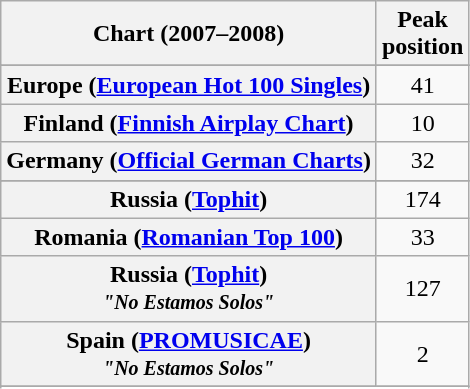<table class="wikitable sortable plainrowheaders" style="text-align:center">
<tr>
<th scope="col">Chart (2007–2008)</th>
<th scope="col">Peak<br>position</th>
</tr>
<tr>
</tr>
<tr>
</tr>
<tr>
</tr>
<tr>
<th scope="row">Europe (<a href='#'>European Hot 100 Singles</a>)</th>
<td>41</td>
</tr>
<tr>
<th scope="row">Finland (<a href='#'>Finnish Airplay Chart</a>)</th>
<td>10</td>
</tr>
<tr>
<th scope="row">Germany (<a href='#'>Official German Charts</a>)</th>
<td>32</td>
</tr>
<tr>
</tr>
<tr>
</tr>
<tr>
<th scope="row">Russia (<a href='#'>Tophit</a>)</th>
<td>174</td>
</tr>
<tr>
<th scope="row">Romania (<a href='#'>Romanian Top 100</a>)</th>
<td>33</td>
</tr>
<tr>
<th scope="row">Russia (<a href='#'>Tophit</a>)<br><small><em>"No Estamos Solos"</em></small></th>
<td>127</td>
</tr>
<tr>
<th scope="row">Spain (<a href='#'>PROMUSICAE</a>)<br><small><em>"No Estamos Solos"</em></small></th>
<td>2</td>
</tr>
<tr>
</tr>
<tr>
</tr>
</table>
